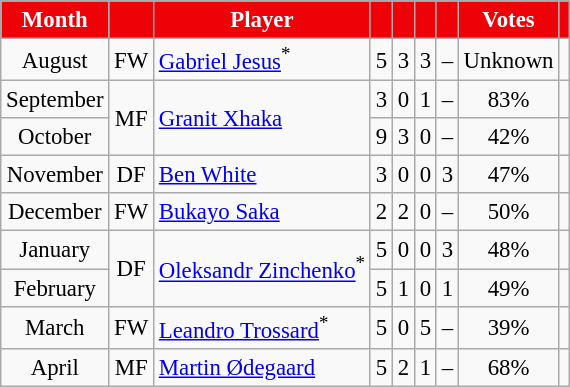<table class="wikitable sortable" style="text-align:center; font-size:95%;">
<tr>
<th style="background-color:#ee0107; color:#ffffff;">Month</th>
<th style="background-color:#ee0107; color:#ffffff;"></th>
<th style="background-color:#ee0107; color:#ffffff;">Player</th>
<th style="background-color:#ee0107; color:#ffffff;"></th>
<th style="background-color:#ee0107; color:#ffffff;"></th>
<th style="background-color:#ee0107; color:#ffffff;"></th>
<th style="background-color:#ee0107; color:#ffffff;"></th>
<th style="background-color:#ee0107; color:#ffffff;">Votes</th>
<th style="background-color:#ee0107; color:#ffffff;" class="unsortable"></th>
</tr>
<tr>
<td data-sort-value="1">August</td>
<td>FW</td>
<td style="text-align:left;" data-sort-value="Jesu"> <a href='#'>Gabriel Jesus</a><sup>*</sup></td>
<td>5</td>
<td>3</td>
<td>3</td>
<td>–</td>
<td>Unknown</td>
<td></td>
</tr>
<tr>
<td data-sort-value="2">September</td>
<td rowspan="2">MF</td>
<td rowspan="2" style="text-align:left;" data-sort-value="Xhak"> <a href='#'>Granit Xhaka</a></td>
<td>3</td>
<td>0</td>
<td>1</td>
<td>–</td>
<td>83%</td>
<td></td>
</tr>
<tr>
<td data-sort-value="3">October</td>
<td>9</td>
<td>3</td>
<td>0</td>
<td>–</td>
<td>42%</td>
<td></td>
</tr>
<tr>
<td data-sort-value="4">November</td>
<td>DF</td>
<td style="text-align:left;" data-sort-value="Whit"> <a href='#'>Ben White</a></td>
<td>3</td>
<td>0</td>
<td>0</td>
<td>3</td>
<td>47%</td>
<td></td>
</tr>
<tr>
<td data-sort-value="5">December</td>
<td>FW</td>
<td style="text-align:left;" data-sort-value="Saka"> <a href='#'>Bukayo Saka</a></td>
<td>2</td>
<td>2</td>
<td>0</td>
<td>–</td>
<td>50%</td>
<td></td>
</tr>
<tr>
<td data-sort-value="6">January</td>
<td rowspan="2">DF</td>
<td rowspan="2" style="text-align:left;" data-sort-value="Zinc"> <a href='#'>Oleksandr Zinchenko</a><sup>*</sup></td>
<td>5</td>
<td>0</td>
<td>0</td>
<td>3</td>
<td>48%</td>
<td></td>
</tr>
<tr>
<td data-sort-value="7">February</td>
<td>5</td>
<td>1</td>
<td>0</td>
<td>1</td>
<td>49%</td>
<td></td>
</tr>
<tr>
<td data-sort-value="8">March</td>
<td>FW</td>
<td style="text-align:left;" data-sort-value="Tros"> <a href='#'>Leandro Trossard</a><sup>*</sup></td>
<td>5</td>
<td>0</td>
<td>5</td>
<td>–</td>
<td>39%</td>
<td></td>
</tr>
<tr>
<td data-sort-value="9">April</td>
<td>MF</td>
<td style="text-align:left;" data-sort-value="Odeg"> <a href='#'>Martin Ødegaard</a></td>
<td>5</td>
<td>2</td>
<td>1</td>
<td>–</td>
<td>68%</td>
<td></td>
</tr>
</table>
